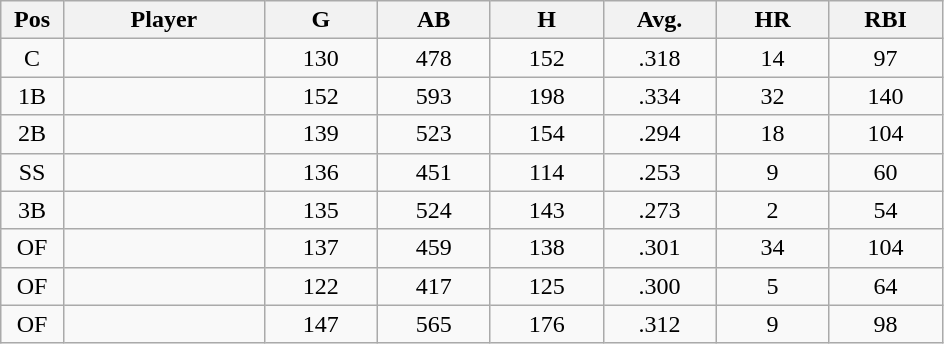<table class="wikitable sortable">
<tr>
<th bgcolor="#DDDDFF" width="5%">Pos</th>
<th bgcolor="#DDDDFF" width="16%">Player</th>
<th bgcolor="#DDDDFF" width="9%">G</th>
<th bgcolor="#DDDDFF" width="9%">AB</th>
<th bgcolor="#DDDDFF" width="9%">H</th>
<th bgcolor="#DDDDFF" width="9%">Avg.</th>
<th bgcolor="#DDDDFF" width="9%">HR</th>
<th bgcolor="#DDDDFF" width="9%">RBI</th>
</tr>
<tr align="center">
<td>C</td>
<td></td>
<td>130</td>
<td>478</td>
<td>152</td>
<td>.318</td>
<td>14</td>
<td>97</td>
</tr>
<tr align="center">
<td>1B</td>
<td></td>
<td>152</td>
<td>593</td>
<td>198</td>
<td>.334</td>
<td>32</td>
<td>140</td>
</tr>
<tr align="center">
<td>2B</td>
<td></td>
<td>139</td>
<td>523</td>
<td>154</td>
<td>.294</td>
<td>18</td>
<td>104</td>
</tr>
<tr align="center">
<td>SS</td>
<td></td>
<td>136</td>
<td>451</td>
<td>114</td>
<td>.253</td>
<td>9</td>
<td>60</td>
</tr>
<tr align="center">
<td>3B</td>
<td></td>
<td>135</td>
<td>524</td>
<td>143</td>
<td>.273</td>
<td>2</td>
<td>54</td>
</tr>
<tr align="center">
<td>OF</td>
<td></td>
<td>137</td>
<td>459</td>
<td>138</td>
<td>.301</td>
<td>34</td>
<td>104</td>
</tr>
<tr align="center">
<td>OF</td>
<td></td>
<td>122</td>
<td>417</td>
<td>125</td>
<td>.300</td>
<td>5</td>
<td>64</td>
</tr>
<tr align="center">
<td>OF</td>
<td></td>
<td>147</td>
<td>565</td>
<td>176</td>
<td>.312</td>
<td>9</td>
<td>98</td>
</tr>
</table>
